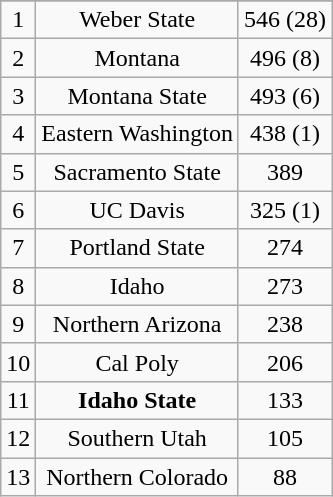<table class="wikitable" style="display: inline-table;">
<tr align="center">
</tr>
<tr align="center">
<td>1</td>
<td>Weber State</td>
<td>546 (28)</td>
</tr>
<tr align="center">
<td>2</td>
<td>Montana</td>
<td>496 (8)</td>
</tr>
<tr align="center">
<td>3</td>
<td>Montana State</td>
<td>493 (6)</td>
</tr>
<tr align="center">
<td>4</td>
<td>Eastern Washington</td>
<td>438 (1)</td>
</tr>
<tr align="center">
<td>5</td>
<td>Sacramento State</td>
<td>389</td>
</tr>
<tr align="center">
<td>6</td>
<td>UC Davis</td>
<td>325 (1)</td>
</tr>
<tr align="center">
<td>7</td>
<td>Portland State</td>
<td>274</td>
</tr>
<tr align="center">
<td>8</td>
<td>Idaho</td>
<td>273</td>
</tr>
<tr align="center">
<td>9</td>
<td>Northern Arizona</td>
<td>238</td>
</tr>
<tr align="center">
<td>10</td>
<td>Cal Poly</td>
<td>206</td>
</tr>
<tr align="center">
<td>11</td>
<td><strong>Idaho State</strong></td>
<td>133</td>
</tr>
<tr align="center">
<td>12</td>
<td>Southern Utah</td>
<td>105</td>
</tr>
<tr align="center">
<td>13</td>
<td>Northern Colorado</td>
<td>88</td>
</tr>
</table>
